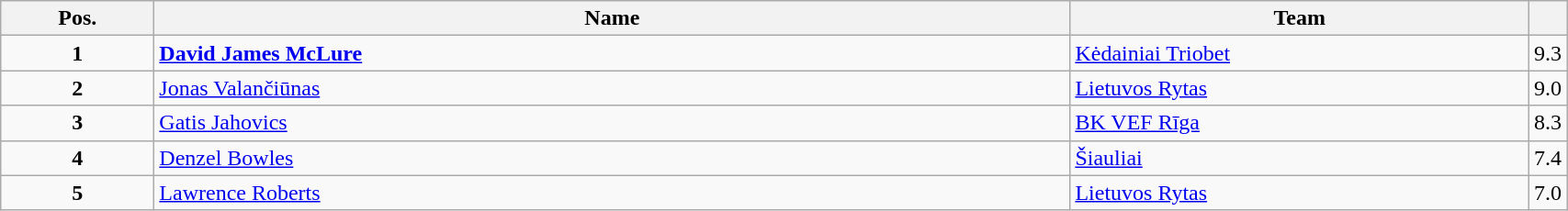<table class="wikitable" style="width:90%;">
<tr>
<th style="width:10%;">Pos.</th>
<th style="width:60%;">Name</th>
<th style="width:40%;">Team</th>
<th style="width:10%;"></th>
</tr>
<tr align=center>
<td><strong>1</strong></td>
<td align=left> <strong><a href='#'>David James McLure</a></strong></td>
<td align=left> <a href='#'>Kėdainiai Triobet</a></td>
<td>9.3</td>
</tr>
<tr align=center>
<td><strong>2</strong></td>
<td align=left> <a href='#'>Jonas Valančiūnas</a></td>
<td align=left> <a href='#'>Lietuvos Rytas</a></td>
<td>9.0</td>
</tr>
<tr align=center>
<td><strong>3</strong></td>
<td align=left> <a href='#'>Gatis Jahovics</a></td>
<td align=left> <a href='#'>BK VEF Rīga</a></td>
<td>8.3</td>
</tr>
<tr align=center>
<td><strong>4</strong></td>
<td align=left> <a href='#'>Denzel Bowles</a></td>
<td align=left> <a href='#'>Šiauliai</a></td>
<td>7.4</td>
</tr>
<tr align=center>
<td><strong>5</strong></td>
<td align=left> <a href='#'>Lawrence Roberts</a></td>
<td align=left> <a href='#'>Lietuvos Rytas</a></td>
<td>7.0</td>
</tr>
</table>
